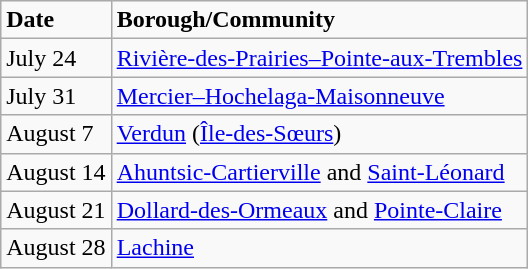<table class=wikitable>
<tr>
<td><strong>Date</strong></td>
<td><strong>Borough/Community</strong></td>
</tr>
<tr>
<td>July 24</td>
<td><a href='#'>Rivière-des-Prairies–Pointe-aux-Trembles</a></td>
</tr>
<tr>
<td>July 31</td>
<td><a href='#'>Mercier–Hochelaga-Maisonneuve</a></td>
</tr>
<tr>
<td>August 7</td>
<td><a href='#'>Verdun</a> (<a href='#'>Île-des-Sœurs</a>)</td>
</tr>
<tr>
<td>August 14</td>
<td><a href='#'>Ahuntsic-Cartierville</a> and <a href='#'>Saint-Léonard</a></td>
</tr>
<tr>
<td>August 21</td>
<td><a href='#'>Dollard-des-Ormeaux</a> and <a href='#'>Pointe-Claire</a></td>
</tr>
<tr>
<td>August 28</td>
<td><a href='#'>Lachine</a></td>
</tr>
</table>
